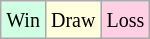<table class="wikitable">
<tr>
<td style="background:#d0ffe3;"><small>Win</small></td>
<td style="background:#ffd;"><small>Draw</small></td>
<td style="background:#ffd0e3;"><small>Loss</small></td>
</tr>
</table>
